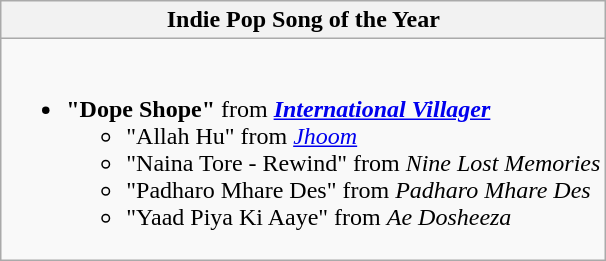<table class="wikitable">
<tr>
<th>Indie Pop Song of the Year</th>
</tr>
<tr>
<td valign="top"><br><ul><li><strong>"Dope Shope"</strong> from <strong><em><a href='#'>International Villager</a></em></strong><ul><li>"Allah Hu" from <em><a href='#'>Jhoom</a></em></li><li>"Naina Tore - Rewind" from <em>Nine Lost Memories</em></li><li>"Padharo Mhare Des" from <em>Padharo Mhare Des</em></li><li>"Yaad Piya Ki Aaye" from <em>Ae Dosheeza</em></li></ul></li></ul></td>
</tr>
</table>
